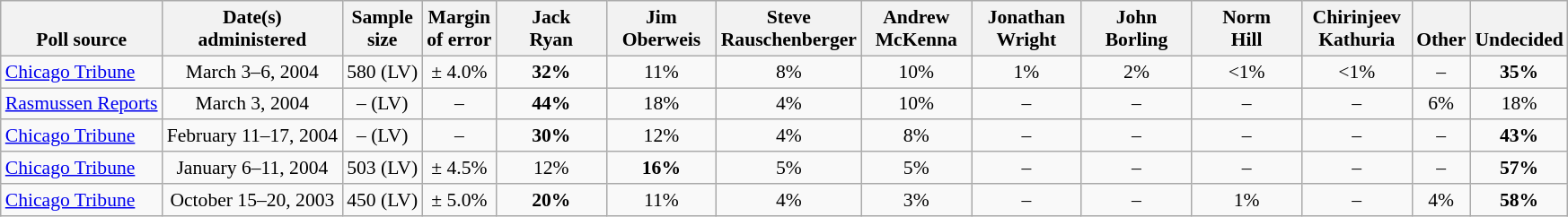<table class="wikitable" style="font-size:90%;text-align:center;">
<tr style="vertical-align:bottom">
<th>Poll source</th>
<th>Date(s)<br>administered</th>
<th>Sample<br>size</th>
<th>Margin<br>of error</th>
<th style="width:75px;">Jack<br>Ryan</th>
<th style="width:75px;">Jim<br>Oberweis</th>
<th style="width:75px;">Steve<br>Rauschenberger</th>
<th style="width:75px;">Andrew<br>McKenna</th>
<th style="width:75px;">Jonathan<br>Wright</th>
<th style="width:75px;">John<br>Borling</th>
<th style="width:75px;">Norm<br>Hill</th>
<th style="width:75px;">Chirinjeev<br>Kathuria</th>
<th>Other</th>
<th>Undecided</th>
</tr>
<tr>
<td style="text-align:left;"><a href='#'>Chicago Tribune</a></td>
<td>March 3–6, 2004</td>
<td>580 (LV)</td>
<td>± 4.0%</td>
<td><strong>32%</strong></td>
<td>11%</td>
<td>8%</td>
<td>10%</td>
<td>1%</td>
<td>2%</td>
<td><1%</td>
<td><1%</td>
<td>–</td>
<td><strong>35%</strong></td>
</tr>
<tr>
<td style="text-align:left;"><a href='#'>Rasmussen Reports</a></td>
<td>March 3, 2004</td>
<td>– (LV)</td>
<td>–</td>
<td><strong>44%</strong></td>
<td>18%</td>
<td>4%</td>
<td>10%</td>
<td>–</td>
<td>–</td>
<td>–</td>
<td>–</td>
<td>6%</td>
<td>18%</td>
</tr>
<tr>
<td style="text-align:left;"><a href='#'>Chicago Tribune</a></td>
<td>February 11–17, 2004</td>
<td>– (LV)</td>
<td>–</td>
<td><strong>30%</strong></td>
<td>12%</td>
<td>4%</td>
<td>8%</td>
<td>–</td>
<td>–</td>
<td>–</td>
<td>–</td>
<td>–</td>
<td><strong>43%</strong></td>
</tr>
<tr>
<td style="text-align:left;"><a href='#'>Chicago Tribune</a></td>
<td>January 6–11, 2004</td>
<td>503 (LV)</td>
<td>± 4.5%</td>
<td>12%</td>
<td><strong>16%</strong></td>
<td>5%</td>
<td>5%</td>
<td>–</td>
<td>–</td>
<td>–</td>
<td>–</td>
<td>–</td>
<td><strong>57%</strong></td>
</tr>
<tr>
<td style="text-align:left;"><a href='#'>Chicago Tribune</a></td>
<td>October 15–20, 2003</td>
<td>450 (LV)</td>
<td>± 5.0%</td>
<td><strong>20%</strong></td>
<td>11%</td>
<td>4%</td>
<td>3%</td>
<td>–</td>
<td>–</td>
<td>1%</td>
<td>–</td>
<td>4%</td>
<td><strong>58%</strong></td>
</tr>
</table>
